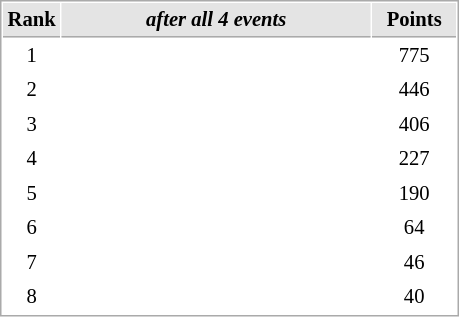<table cellspacing="1" cellpadding="3" style="border:1px solid #AAAAAA;font-size:86%">
<tr style="background-color: #E4E4E4;">
<th style="border-bottom:1px solid #AAAAAA; width: 10px;">Rank</th>
<th style="border-bottom:1px solid #AAAAAA; width: 200px;"><em>after all 4 events</em></th>
<th style="border-bottom:1px solid #AAAAAA; width: 50px;">Points</th>
</tr>
<tr>
<td align=center>1</td>
<td><strong></strong></td>
<td align=center>775</td>
</tr>
<tr>
<td align=center>2</td>
<td></td>
<td align=center>446</td>
</tr>
<tr>
<td align=center>3</td>
<td></td>
<td align=center>406</td>
</tr>
<tr>
<td align=center>4</td>
<td></td>
<td align=center>227</td>
</tr>
<tr>
<td align=center>5</td>
<td></td>
<td align=center>190</td>
</tr>
<tr>
<td align=center>6</td>
<td></td>
<td align=center>64</td>
</tr>
<tr>
<td align=center>7</td>
<td></td>
<td align=center>46</td>
</tr>
<tr>
<td align=center>8</td>
<td></td>
<td align=center>40</td>
</tr>
</table>
